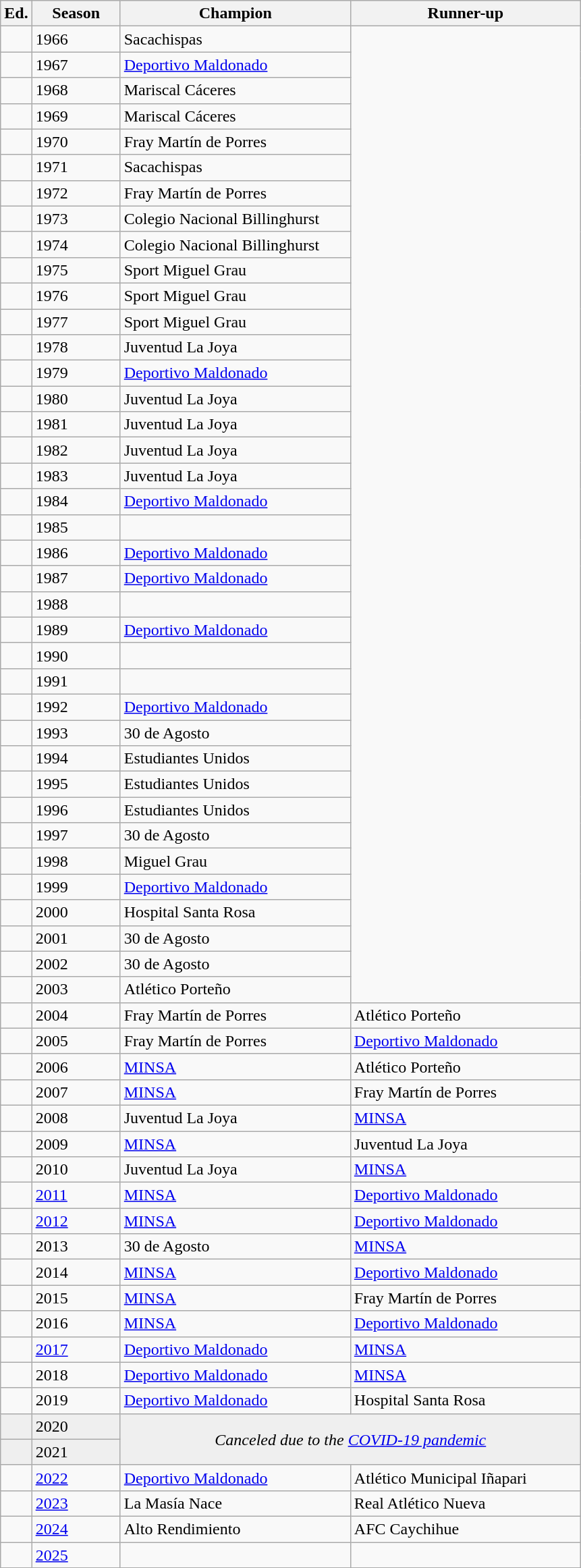<table class="wikitable sortable">
<tr>
<th width=px>Ed.</th>
<th width=80px>Season</th>
<th width=220px>Champion</th>
<th width=220px>Runner-up</th>
</tr>
<tr>
<td></td>
<td>1966</td>
<td>Sacachispas</td>
</tr>
<tr>
<td></td>
<td>1967</td>
<td><a href='#'>Deportivo Maldonado</a></td>
</tr>
<tr>
<td></td>
<td>1968</td>
<td>Mariscal Cáceres</td>
</tr>
<tr>
<td></td>
<td>1969</td>
<td>Mariscal Cáceres</td>
</tr>
<tr>
<td></td>
<td>1970</td>
<td>Fray Martín de Porres</td>
</tr>
<tr>
<td></td>
<td>1971</td>
<td>Sacachispas</td>
</tr>
<tr>
<td></td>
<td>1972</td>
<td>Fray Martín de Porres</td>
</tr>
<tr>
<td></td>
<td>1973</td>
<td>Colegio Nacional Billinghurst</td>
</tr>
<tr>
<td></td>
<td>1974</td>
<td>Colegio Nacional Billinghurst</td>
</tr>
<tr>
<td></td>
<td>1975</td>
<td>Sport Miguel Grau</td>
</tr>
<tr>
<td></td>
<td>1976</td>
<td>Sport Miguel Grau</td>
</tr>
<tr>
<td></td>
<td>1977</td>
<td>Sport Miguel Grau</td>
</tr>
<tr>
<td></td>
<td>1978</td>
<td>Juventud La Joya</td>
</tr>
<tr>
<td></td>
<td>1979</td>
<td><a href='#'>Deportivo Maldonado</a></td>
</tr>
<tr>
<td></td>
<td>1980</td>
<td>Juventud La Joya</td>
</tr>
<tr>
<td></td>
<td>1981</td>
<td>Juventud La Joya</td>
</tr>
<tr>
<td></td>
<td>1982</td>
<td>Juventud La Joya</td>
</tr>
<tr>
<td></td>
<td>1983</td>
<td>Juventud La Joya</td>
</tr>
<tr>
<td></td>
<td>1984</td>
<td><a href='#'>Deportivo Maldonado</a></td>
</tr>
<tr>
<td></td>
<td>1985</td>
<td></td>
</tr>
<tr>
<td></td>
<td>1986</td>
<td><a href='#'>Deportivo Maldonado</a></td>
</tr>
<tr>
<td></td>
<td>1987</td>
<td><a href='#'>Deportivo Maldonado</a></td>
</tr>
<tr>
<td></td>
<td>1988</td>
<td></td>
</tr>
<tr>
<td></td>
<td>1989</td>
<td><a href='#'>Deportivo Maldonado</a></td>
</tr>
<tr>
<td></td>
<td>1990</td>
<td></td>
</tr>
<tr>
<td></td>
<td>1991</td>
<td></td>
</tr>
<tr>
<td></td>
<td>1992</td>
<td><a href='#'>Deportivo Maldonado</a></td>
</tr>
<tr>
<td></td>
<td>1993</td>
<td>30 de Agosto</td>
</tr>
<tr>
<td></td>
<td>1994</td>
<td>Estudiantes Unidos</td>
</tr>
<tr>
<td></td>
<td>1995</td>
<td>Estudiantes Unidos</td>
</tr>
<tr>
<td></td>
<td>1996</td>
<td>Estudiantes Unidos</td>
</tr>
<tr>
<td></td>
<td>1997</td>
<td>30 de Agosto</td>
</tr>
<tr>
<td></td>
<td>1998</td>
<td>Miguel Grau</td>
</tr>
<tr>
<td></td>
<td>1999</td>
<td><a href='#'>Deportivo Maldonado</a></td>
</tr>
<tr>
<td></td>
<td>2000</td>
<td>Hospital Santa Rosa</td>
</tr>
<tr>
<td></td>
<td>2001</td>
<td>30 de Agosto</td>
</tr>
<tr>
<td></td>
<td>2002</td>
<td>30 de Agosto</td>
</tr>
<tr>
<td></td>
<td>2003</td>
<td>Atlético Porteño</td>
</tr>
<tr>
<td></td>
<td>2004</td>
<td>Fray Martín de Porres</td>
<td>Atlético Porteño</td>
</tr>
<tr>
<td></td>
<td>2005</td>
<td>Fray Martín de Porres</td>
<td><a href='#'>Deportivo Maldonado</a></td>
</tr>
<tr>
<td></td>
<td>2006</td>
<td><a href='#'>MINSA</a></td>
<td>Atlético Porteño</td>
</tr>
<tr>
<td></td>
<td>2007</td>
<td><a href='#'>MINSA</a></td>
<td>Fray Martín de Porres</td>
</tr>
<tr>
<td></td>
<td>2008</td>
<td>Juventud La Joya</td>
<td><a href='#'>MINSA</a></td>
</tr>
<tr>
<td></td>
<td>2009</td>
<td><a href='#'>MINSA</a></td>
<td>Juventud La Joya</td>
</tr>
<tr>
<td></td>
<td>2010</td>
<td>Juventud La Joya</td>
<td><a href='#'>MINSA</a></td>
</tr>
<tr>
<td></td>
<td><a href='#'>2011</a></td>
<td><a href='#'>MINSA</a></td>
<td><a href='#'>Deportivo Maldonado</a></td>
</tr>
<tr>
<td></td>
<td><a href='#'>2012</a></td>
<td><a href='#'>MINSA</a></td>
<td><a href='#'>Deportivo Maldonado</a></td>
</tr>
<tr>
<td></td>
<td>2013</td>
<td>30 de Agosto</td>
<td><a href='#'>MINSA</a></td>
</tr>
<tr>
<td></td>
<td>2014</td>
<td><a href='#'>MINSA</a></td>
<td><a href='#'>Deportivo Maldonado</a></td>
</tr>
<tr>
<td></td>
<td>2015</td>
<td><a href='#'>MINSA</a></td>
<td>Fray Martín de Porres</td>
</tr>
<tr>
<td></td>
<td>2016</td>
<td><a href='#'>MINSA</a></td>
<td><a href='#'>Deportivo Maldonado</a></td>
</tr>
<tr>
<td></td>
<td><a href='#'>2017</a></td>
<td><a href='#'>Deportivo Maldonado</a></td>
<td><a href='#'>MINSA</a></td>
</tr>
<tr>
<td></td>
<td>2018</td>
<td><a href='#'>Deportivo Maldonado</a></td>
<td><a href='#'>MINSA</a></td>
</tr>
<tr>
<td></td>
<td>2019</td>
<td><a href='#'>Deportivo Maldonado</a></td>
<td>Hospital Santa Rosa</td>
</tr>
<tr bgcolor=#efefef>
<td></td>
<td>2020</td>
<td rowspan=2 colspan="2" align=center><em>Canceled due to the <a href='#'>COVID-19 pandemic</a></em></td>
</tr>
<tr bgcolor=#efefef>
<td></td>
<td>2021</td>
</tr>
<tr>
<td></td>
<td><a href='#'>2022</a></td>
<td><a href='#'>Deportivo Maldonado</a></td>
<td>Atlético Municipal Iñapari</td>
</tr>
<tr>
<td></td>
<td><a href='#'>2023</a></td>
<td>La Masía Nace</td>
<td>Real Atlético Nueva</td>
</tr>
<tr>
<td></td>
<td><a href='#'>2024</a></td>
<td>Alto Rendimiento</td>
<td>AFC Caychihue</td>
</tr>
<tr>
<td></td>
<td><a href='#'>2025</a></td>
<td></td>
<td></td>
</tr>
<tr>
</tr>
</table>
